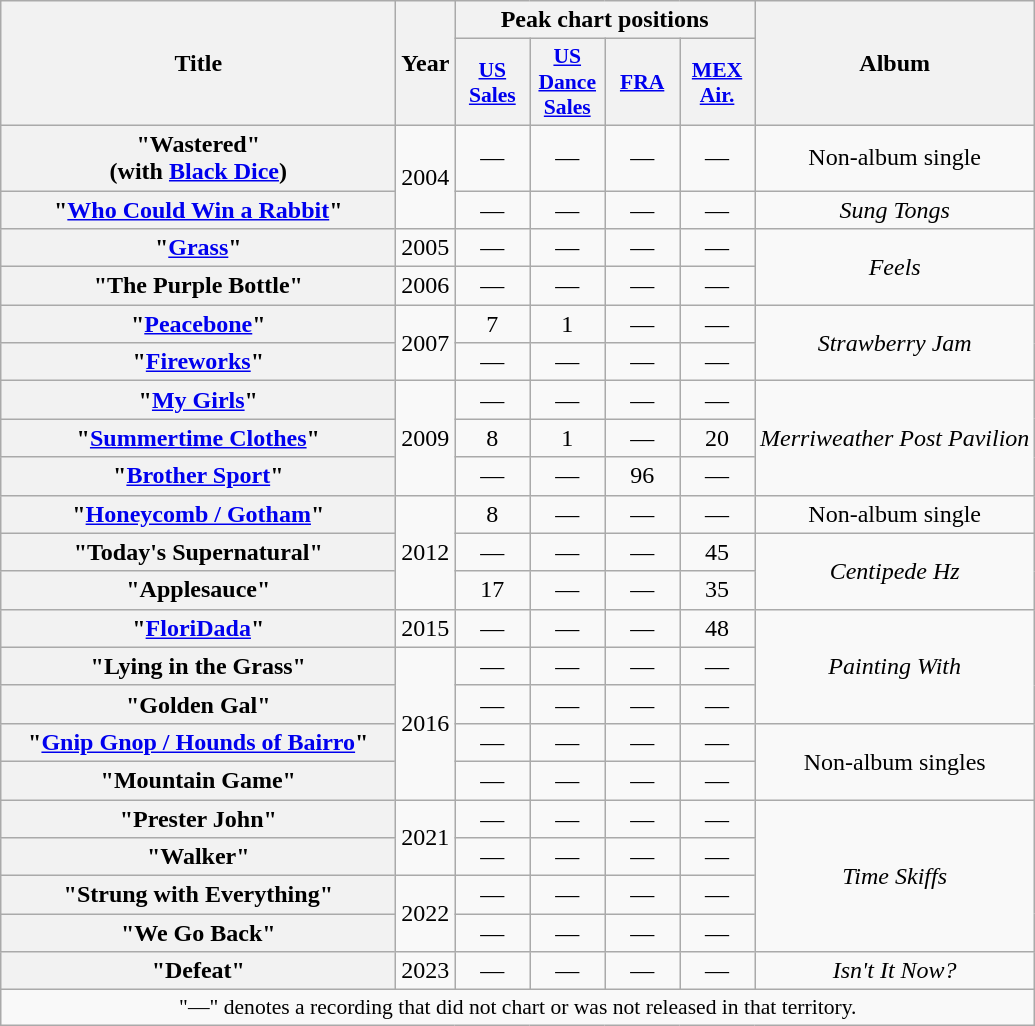<table class="wikitable plainrowheaders" style="text-align:center;" border="1">
<tr>
<th scope="col" rowspan="2" style="width:16em;">Title</th>
<th scope="col" rowspan="2">Year</th>
<th scope="col" colspan="4">Peak chart positions</th>
<th scope="col" rowspan="2">Album</th>
</tr>
<tr>
<th scope="col" style="width:3em;font-size:90%;"><a href='#'>US<br>Sales</a><br></th>
<th scope="col" style="width:3em;font-size:90%;"><a href='#'>US<br>Dance<br>Sales</a><br></th>
<th scope="col" style="width:3em;font-size:90%;"><a href='#'>FRA</a><br></th>
<th scope="col" style="width:3em;font-size:90%;"><a href='#'>MEX<br>Air.</a><br></th>
</tr>
<tr>
<th scope="row">"Wastered"<br><span>(with <a href='#'>Black Dice</a>)</span></th>
<td rowspan="2">2004</td>
<td>—</td>
<td>—</td>
<td>—</td>
<td>—</td>
<td>Non-album single</td>
</tr>
<tr>
<th scope="row">"<a href='#'>Who Could Win a Rabbit</a>"</th>
<td>—</td>
<td>—</td>
<td>—</td>
<td>—</td>
<td><em>Sung Tongs</em></td>
</tr>
<tr>
<th scope="row">"<a href='#'>Grass</a>"</th>
<td>2005</td>
<td>—</td>
<td>—</td>
<td>—</td>
<td>—</td>
<td rowspan="2"><em>Feels</em></td>
</tr>
<tr>
<th scope="row">"The Purple Bottle"</th>
<td>2006</td>
<td>—</td>
<td>—</td>
<td>—</td>
<td>—</td>
</tr>
<tr>
<th scope="row">"<a href='#'>Peacebone</a>"</th>
<td rowspan="2">2007</td>
<td>7</td>
<td>1</td>
<td>—</td>
<td>—</td>
<td rowspan="2"><em>Strawberry Jam</em></td>
</tr>
<tr>
<th scope="row">"<a href='#'>Fireworks</a>"</th>
<td>—</td>
<td>—</td>
<td>—</td>
<td>—</td>
</tr>
<tr>
<th scope="row">"<a href='#'>My Girls</a>"</th>
<td rowspan="3">2009</td>
<td>—</td>
<td>—</td>
<td>—</td>
<td>—</td>
<td rowspan="3"><em>Merriweather Post Pavilion</em></td>
</tr>
<tr>
<th scope="row">"<a href='#'>Summertime Clothes</a>"</th>
<td>8</td>
<td>1</td>
<td>—</td>
<td>20</td>
</tr>
<tr>
<th scope="row">"<a href='#'>Brother Sport</a>"</th>
<td>—</td>
<td>—</td>
<td>96</td>
<td>—</td>
</tr>
<tr>
<th scope="row">"<a href='#'>Honeycomb / Gotham</a>"</th>
<td rowspan="3">2012</td>
<td>8</td>
<td>—</td>
<td>—</td>
<td>—</td>
<td>Non-album single</td>
</tr>
<tr>
<th scope="row">"Today's Supernatural"</th>
<td>—</td>
<td>—</td>
<td>—</td>
<td>45</td>
<td rowspan="2"><em>Centipede Hz</em></td>
</tr>
<tr>
<th scope="row">"Applesauce"</th>
<td>17</td>
<td>—</td>
<td>—</td>
<td>35</td>
</tr>
<tr>
<th scope="row">"<a href='#'>FloriDada</a>"</th>
<td>2015</td>
<td>—</td>
<td>—</td>
<td>—</td>
<td>48</td>
<td rowspan="3"><em>Painting With</em></td>
</tr>
<tr>
<th scope="row">"Lying in the Grass"</th>
<td rowspan="4">2016</td>
<td>—</td>
<td>—</td>
<td>—</td>
<td>—</td>
</tr>
<tr>
<th scope="row">"Golden Gal"</th>
<td>—</td>
<td>—</td>
<td>—</td>
<td>—</td>
</tr>
<tr>
<th scope="row">"<a href='#'>Gnip Gnop / Hounds of Bairro</a>"</th>
<td>—</td>
<td>—</td>
<td>—</td>
<td>—</td>
<td rowspan="2">Non-album singles</td>
</tr>
<tr>
<th scope="row">"Mountain Game"</th>
<td>—</td>
<td>—</td>
<td>—</td>
<td>—</td>
</tr>
<tr>
<th scope="row">"Prester John"</th>
<td rowspan="2">2021</td>
<td>—</td>
<td>—</td>
<td>—</td>
<td>—</td>
<td rowspan="4"><em>Time Skiffs</em></td>
</tr>
<tr>
<th scope="row">"Walker"</th>
<td>—</td>
<td>—</td>
<td>—</td>
<td>—</td>
</tr>
<tr>
<th scope="row">"Strung with Everything"</th>
<td rowspan="2">2022</td>
<td>—</td>
<td>—</td>
<td>—</td>
<td>—</td>
</tr>
<tr>
<th scope="row">"We Go Back"</th>
<td>—</td>
<td>—</td>
<td>—</td>
<td>—</td>
</tr>
<tr>
<th scope="row">"Defeat"</th>
<td>2023</td>
<td>—</td>
<td>—</td>
<td>—</td>
<td>—</td>
<td><em>Isn't It Now?</em></td>
</tr>
<tr>
<td colspan="7" style="font-size:90%">"—" denotes a recording that did not chart or was not released in that territory.</td>
</tr>
</table>
